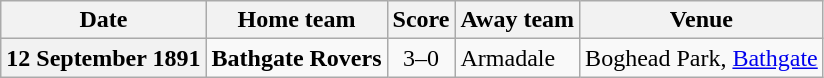<table class="wikitable football-result-list" style="max-width: 80em; text-align: center">
<tr>
<th scope="col">Date</th>
<th scope="col">Home team</th>
<th scope="col">Score</th>
<th scope="col">Away team</th>
<th scope="col">Venue</th>
</tr>
<tr>
<th scope="row">12 September 1891</th>
<td align=right><strong>Bathgate Rovers</strong></td>
<td>3–0</td>
<td align=left>Armadale</td>
<td align=left>Boghead Park, <a href='#'>Bathgate</a></td>
</tr>
</table>
